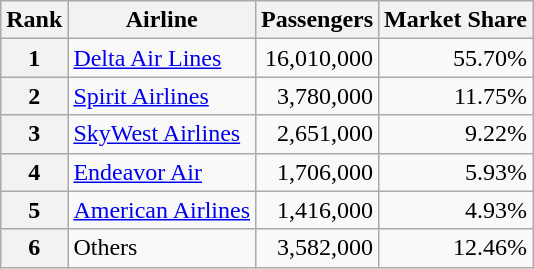<table class="wikitable" style="text-align:right;">
<tr>
<th scope="col">Rank</th>
<th scope="col">Airline</th>
<th scope="col">Passengers</th>
<th scope="col">Market Share</th>
</tr>
<tr>
<th scope="row">1</th>
<td style="text-align:left;"><a href='#'>Delta Air Lines</a></td>
<td>16,010,000</td>
<td>55.70%</td>
</tr>
<tr>
<th scope="row">2</th>
<td style="text-align:left;"><a href='#'>Spirit Airlines</a></td>
<td>3,780,000</td>
<td>11.75%</td>
</tr>
<tr>
<th scope="row">3</th>
<td style="text-align:left;"><a href='#'>SkyWest Airlines</a></td>
<td>2,651,000</td>
<td>9.22%</td>
</tr>
<tr>
<th scope="row">4</th>
<td style="text-align:left;"><a href='#'>Endeavor Air</a></td>
<td>1,706,000</td>
<td>5.93%</td>
</tr>
<tr>
<th scope="row">5</th>
<td style="text-align:left;"><a href='#'>American Airlines</a></td>
<td>1,416,000</td>
<td>4.93%</td>
</tr>
<tr>
<th scope="row">6</th>
<td style="text-align:left;">Others</td>
<td>3,582,000</td>
<td>12.46%</td>
</tr>
</table>
